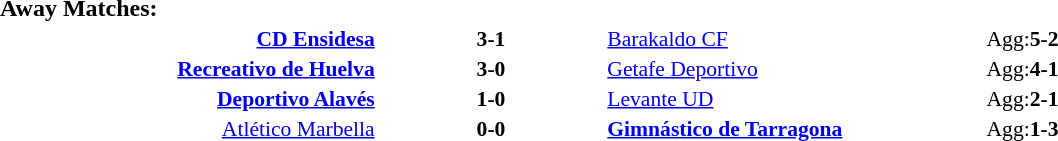<table width=100% cellspacing=1>
<tr>
<th width=20%></th>
<th width=12%></th>
<th width=20%></th>
<th></th>
</tr>
<tr>
<td><strong>Away Matches:</strong></td>
</tr>
<tr style=font-size:90%>
<td align=right><strong><a href='#'>CD Ensidesa</a></strong></td>
<td align=center><strong>3-1</strong></td>
<td><a href='#'>Barakaldo CF</a></td>
<td>Agg:<strong>5-2</strong></td>
</tr>
<tr style=font-size:90%>
<td align=right><strong><a href='#'>Recreativo de Huelva</a></strong></td>
<td align=center><strong>3-0</strong></td>
<td><a href='#'>Getafe Deportivo</a></td>
<td>Agg:<strong>4-1</strong></td>
</tr>
<tr style=font-size:90%>
<td align=right><strong><a href='#'>Deportivo Alavés</a></strong></td>
<td align=center><strong>1-0</strong></td>
<td><a href='#'>Levante UD</a></td>
<td>Agg:<strong>2-1</strong></td>
</tr>
<tr style=font-size:90%>
<td align=right><a href='#'>Atlético Marbella</a></td>
<td align=center><strong>0-0</strong></td>
<td><strong><a href='#'>Gimnástico de Tarragona</a></strong></td>
<td>Agg:<strong>1-3</strong></td>
</tr>
</table>
